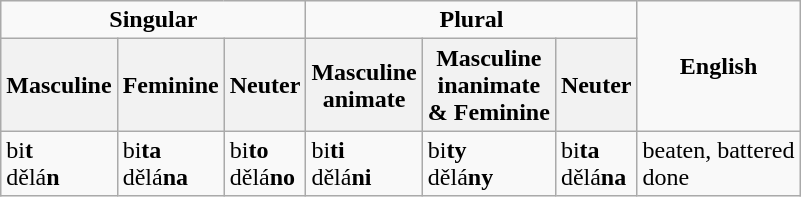<table class=wikitable>
<tr>
<td colspan=3 align=center><strong>Singular</strong></td>
<td colspan=3 align=center><strong>Plural</strong></td>
<td Rowspan=2 align=center><strong>English</strong></td>
</tr>
<tr>
<th>Masculine</th>
<th>Feminine</th>
<th>Neuter</th>
<th>Masculine<br>animate</th>
<th>Masculine<br>inanimate<br>& Feminine</th>
<th>Neuter</th>
</tr>
<tr>
<td>bi<strong>t</strong><br>dělá<strong>n</strong></td>
<td>bi<strong>ta</strong><br>dělá<strong>na</strong></td>
<td>bi<strong>to</strong><br>dělá<strong>no</strong></td>
<td>bi<strong>ti</strong><br>dělá<strong>ni</strong></td>
<td>bi<strong>ty</strong><br>dělá<strong>ny</strong></td>
<td>bi<strong>ta</strong><br>dělá<strong>na</strong></td>
<td>beaten, battered<br>done</td>
</tr>
</table>
